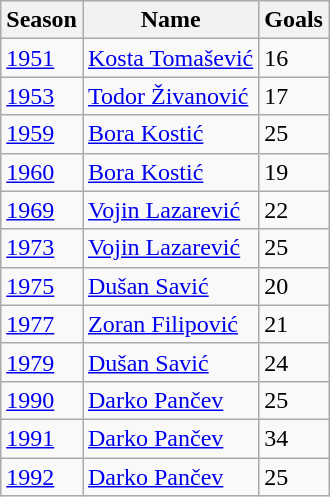<table class="wikitable">
<tr>
<th>Season</th>
<th>Name</th>
<th>Goals</th>
</tr>
<tr>
<td><a href='#'>1951</a></td>
<td> <a href='#'>Kosta Tomašević</a></td>
<td>16</td>
</tr>
<tr>
<td><a href='#'>1953</a></td>
<td> <a href='#'>Todor Živanović</a></td>
<td>17</td>
</tr>
<tr>
<td><a href='#'>1959</a></td>
<td> <a href='#'>Bora Kostić</a></td>
<td>25</td>
</tr>
<tr>
<td><a href='#'>1960</a></td>
<td> <a href='#'>Bora Kostić</a></td>
<td>19</td>
</tr>
<tr>
<td><a href='#'>1969</a></td>
<td> <a href='#'>Vojin Lazarević</a></td>
<td>22</td>
</tr>
<tr>
<td><a href='#'>1973</a></td>
<td> <a href='#'>Vojin Lazarević</a></td>
<td>25</td>
</tr>
<tr>
<td><a href='#'>1975</a></td>
<td> <a href='#'>Dušan Savić</a></td>
<td>20</td>
</tr>
<tr>
<td><a href='#'>1977</a></td>
<td> <a href='#'>Zoran Filipović</a></td>
<td>21</td>
</tr>
<tr>
<td><a href='#'>1979</a></td>
<td> <a href='#'>Dušan Savić</a></td>
<td>24</td>
</tr>
<tr>
<td><a href='#'>1990</a></td>
<td> <a href='#'>Darko Pančev</a></td>
<td>25</td>
</tr>
<tr>
<td><a href='#'>1991</a></td>
<td> <a href='#'>Darko Pančev</a></td>
<td>34</td>
</tr>
<tr>
<td><a href='#'>1992</a></td>
<td> <a href='#'>Darko Pančev</a></td>
<td>25</td>
</tr>
</table>
